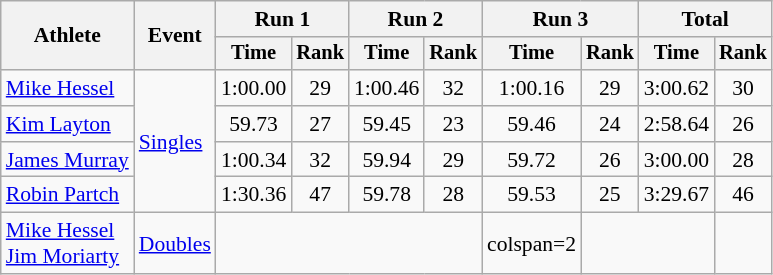<table class=wikitable style="font-size:90%; text-align:center">
<tr>
<th rowspan=2>Athlete</th>
<th rowspan=2>Event</th>
<th colspan=2>Run 1</th>
<th colspan=2>Run 2</th>
<th colspan=2>Run 3</th>
<th colspan=2>Total</th>
</tr>
<tr style=font-size:95%>
<th>Time</th>
<th>Rank</th>
<th>Time</th>
<th>Rank</th>
<th>Time</th>
<th>Rank</th>
<th>Time</th>
<th>Rank</th>
</tr>
<tr>
<td align=left><a href='#'>Mike Hessel</a></td>
<td align=left rowspan=4><a href='#'>Singles</a></td>
<td>1:00.00</td>
<td>29</td>
<td>1:00.46</td>
<td>32</td>
<td>1:00.16</td>
<td>29</td>
<td>3:00.62</td>
<td>30</td>
</tr>
<tr>
<td align=left><a href='#'>Kim Layton</a></td>
<td>59.73</td>
<td>27</td>
<td>59.45</td>
<td>23</td>
<td>59.46</td>
<td>24</td>
<td>2:58.64</td>
<td>26</td>
</tr>
<tr>
<td align=left><a href='#'>James Murray</a></td>
<td>1:00.34</td>
<td>32</td>
<td>59.94</td>
<td>29</td>
<td>59.72</td>
<td>26</td>
<td>3:00.00</td>
<td>28</td>
</tr>
<tr>
<td align=left><a href='#'>Robin Partch</a></td>
<td>1:30.36</td>
<td>47</td>
<td>59.78</td>
<td>28</td>
<td>59.53</td>
<td>25</td>
<td>3:29.67</td>
<td>46</td>
</tr>
<tr>
<td align=left><a href='#'>Mike Hessel</a><br><a href='#'>Jim Moriarty</a></td>
<td align=left><a href='#'>Doubles</a></td>
<td colspan=4></td>
<td>colspan=2 </td>
<td colspan=2></td>
</tr>
</table>
